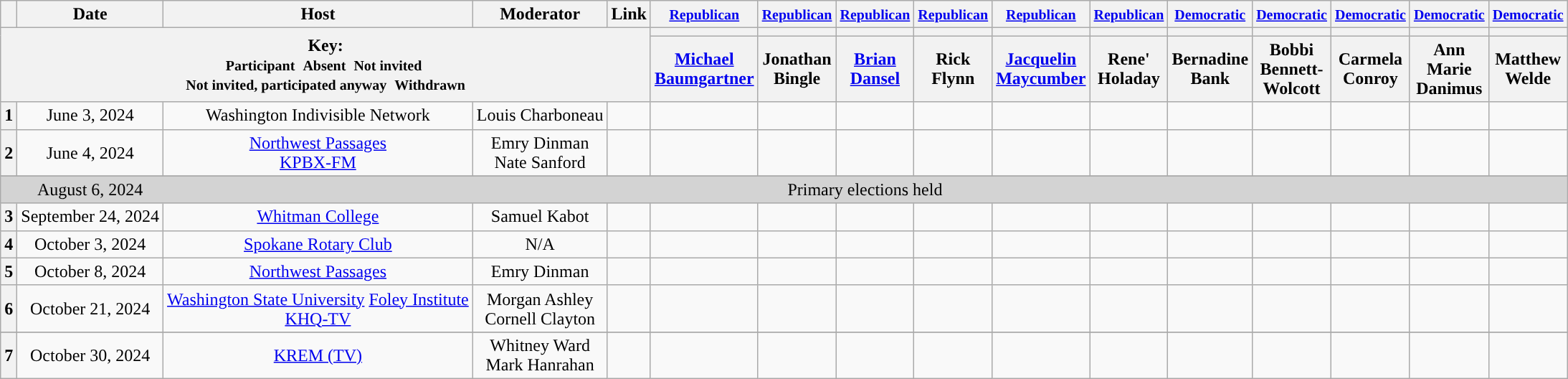<table class="wikitable" style="text-align:center;">
<tr>
<th scope="col"></th>
<th scope="col">Date</th>
<th scope="col">Host</th>
<th scope="col">Moderator</th>
<th scope="col">Link</th>
<th scope="col"><small><a href='#'>Republican</a></small></th>
<th scope="col"><small><a href='#'>Republican</a></small></th>
<th scope="col"><small><a href='#'>Republican</a></small></th>
<th scope="col"><small><a href='#'>Republican</a></small></th>
<th scope="col"><small><a href='#'>Republican</a></small></th>
<th scope="col"><small><a href='#'>Republican</a></small></th>
<th scope="col"><small><a href='#'>Democratic</a></small></th>
<th scope="col"><small><a href='#'>Democratic</a></small></th>
<th scope="col"><small><a href='#'>Democratic</a></small></th>
<th scope="col"><small><a href='#'>Democratic</a></small></th>
<th scope="col"><small><a href='#'>Democratic</a></small></th>
</tr>
<tr>
<th colspan="5" rowspan="2">Key:<br> <small>Participant </small>  <small>Absent </small>  <small>Not invited </small> <br> <small>Not invited, participated anyway </small>  <small>Withdrawn</small></th>
<th scope="col" style="background:"></th>
<th scope="col" style="background:"></th>
<th scope="col" style="background:"></th>
<th scope="col" style="background:"></th>
<th scope="col" style="background:"></th>
<th scope="col" style="background:"></th>
<th scope="col" style="background:"></th>
<th scope="col" style="background:"></th>
<th scope="col" style="background:"></th>
<th scope="col" style="background:"></th>
<th scope="col" style="background:"></th>
</tr>
<tr>
<th scope="col"><a href='#'>Michael Baumgartner</a></th>
<th scope="col">Jonathan Bingle</th>
<th scope="col"><a href='#'>Brian Dansel</a></th>
<th scope="col">Rick Flynn</th>
<th scope="col"><a href='#'>Jacquelin Maycumber</a></th>
<th scope="col">Rene' Holaday</th>
<th scope="col">Bernadine Bank</th>
<th scope="col">Bobbi Bennett-Wolcott</th>
<th scope="col">Carmela Conroy</th>
<th scope="col">Ann Marie Danimus</th>
<th scope="col">Matthew Welde</th>
</tr>
<tr>
<th>1</th>
<td style="white-space:nowrap;">June 3, 2024</td>
<td style="white-space:nowrap;">Washington Indivisible Network</td>
<td style="white-space:nowrap;">Louis Charboneau</td>
<td style="white-space:nowrap;"></td>
<td></td>
<td></td>
<td></td>
<td></td>
<td></td>
<td></td>
<td></td>
<td></td>
<td></td>
<td></td>
<td></td>
</tr>
<tr>
<th>2</th>
<td style="white-space:nowrap;">June 4, 2024</td>
<td style="white-space:nowrap;"><a href='#'>Northwest Passages</a><br><a href='#'>KPBX-FM</a></td>
<td style="white-space:nowrap;">Emry Dinman<br>Nate Sanford</td>
<td style="white-space:nowrap;"></td>
<td></td>
<td></td>
<td></td>
<td></td>
<td></td>
<td></td>
<td></td>
<td></td>
<td></td>
<td></td>
<td></td>
</tr>
<tr>
</tr>
<tr style="background:lightgray;">
<td style="border-right-style:hidden; background:lightgray;"></td>
<td style="border-right-style:hidden; ">August 6, 2024</td>
<td colspan="14">Primary elections held</td>
</tr>
<tr>
<th>3</th>
<td style="white-space:nowrap;">September 24, 2024</td>
<td style="white-space:nowrap;"><a href='#'>Whitman College</a></td>
<td style="white-space:nowrap;">Samuel Kabot</td>
<td style="white-space:nowrap;"></td>
<td></td>
<td></td>
<td></td>
<td></td>
<td></td>
<td></td>
<td></td>
<td></td>
<td></td>
<td></td>
<td></td>
</tr>
<tr>
<th>4</th>
<td style="white-space:nowrap;">October 3, 2024</td>
<td style="white-space:nowrap;"><a href='#'>Spokane Rotary Club</a></td>
<td style="white-space:nowrap;">N/A</td>
<td style="white-space:nowrap;"></td>
<td></td>
<td></td>
<td></td>
<td></td>
<td></td>
<td></td>
<td></td>
<td></td>
<td></td>
<td></td>
<td></td>
</tr>
<tr>
<th>5</th>
<td style="white-space:nowrap;">October 8, 2024</td>
<td style="white-space:nowrap;"><a href='#'>Northwest Passages</a></td>
<td style="white-space:nowrap;">Emry Dinman</td>
<td style="white-space:nowrap;"></td>
<td></td>
<td></td>
<td></td>
<td></td>
<td></td>
<td></td>
<td></td>
<td></td>
<td></td>
<td></td>
<td></td>
</tr>
<tr>
<th>6</th>
<td style="white-space:nowrap;">October 21, 2024</td>
<td style="white-space:nowrap;"><a href='#'>Washington State University</a> <a href='#'>Foley Institute</a><br><a href='#'>KHQ-TV</a></td>
<td style="white-space:nowrap;">Morgan Ashley<br>Cornell Clayton</td>
<td style="white-space:nowrap;"></td>
<td></td>
<td></td>
<td></td>
<td></td>
<td></td>
<td></td>
<td></td>
<td></td>
<td></td>
<td></td>
<td></td>
</tr>
<tr>
</tr>
<tr>
<th>7</th>
<td style="white-space:nowrap;">October 30, 2024</td>
<td style="white-space:nowrap;"><a href='#'>KREM (TV)</a></td>
<td style="white-space:nowrap;">Whitney Ward<br>Mark Hanrahan</td>
<td style="white-space:nowrap;"></td>
<td></td>
<td></td>
<td></td>
<td></td>
<td></td>
<td></td>
<td></td>
<td></td>
<td></td>
<td></td>
<td></td>
</tr>
</table>
